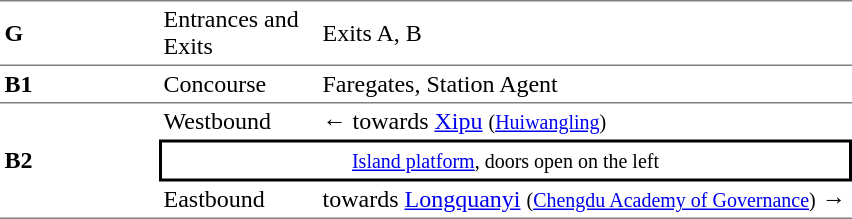<table cellspacing=0 cellpadding=3>
<tr>
<td style="border-top:solid 1px gray;border-bottom:solid 1px gray;" width=100><strong>G</strong></td>
<td style="border-top:solid 1px gray;border-bottom:solid 1px gray;" width=100>Entrances and Exits</td>
<td style="border-top:solid 1px gray;border-bottom:solid 1px gray;" width=350>Exits A, B</td>
</tr>
<tr>
<td style="border-bottom:solid 1px gray;"><strong>B1</strong></td>
<td style="border-bottom:solid 1px gray;">Concourse</td>
<td style="border-bottom:solid 1px gray;">Faregates, Station Agent</td>
</tr>
<tr>
<td style="border-bottom:solid 1px gray;" rowspan=3><strong>B2</strong></td>
<td>Westbound</td>
<td>←  towards <a href='#'>Xipu</a> <small>(<a href='#'>Huiwangling</a>)</small></td>
</tr>
<tr>
<td style="border-right:solid 2px black;border-left:solid 2px black;border-top:solid 2px black;border-bottom:solid 2px black;text-align:center;" colspan=2><small><a href='#'>Island platform</a>, doors open on the left</small></td>
</tr>
<tr>
<td style="border-bottom:solid 1px gray;">Eastbound</td>
<td style="border-bottom:solid 1px gray;">  towards <a href='#'>Longquanyi</a> <small>(<a href='#'>Chengdu Academy of Governance</a>)</small> →</td>
</tr>
</table>
